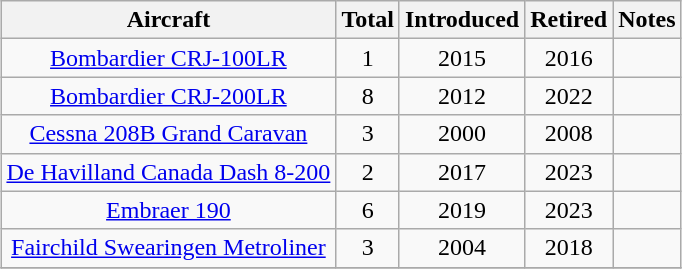<table class="wikitable" style="margin:0.5em auto; text-align:center">
<tr>
<th>Aircraft</th>
<th>Total</th>
<th>Introduced</th>
<th>Retired</th>
<th>Notes</th>
</tr>
<tr>
<td><a href='#'>Bombardier CRJ-100LR</a></td>
<td>1</td>
<td>2015</td>
<td>2016</td>
<td></td>
</tr>
<tr>
<td><a href='#'>Bombardier CRJ-200LR</a></td>
<td>8</td>
<td>2012</td>
<td>2022</td>
<td></td>
</tr>
<tr>
<td><a href='#'>Cessna 208B Grand Caravan</a></td>
<td>3</td>
<td>2000</td>
<td>2008</td>
<td></td>
</tr>
<tr>
<td><a href='#'>De Havilland Canada Dash 8-200</a></td>
<td>2</td>
<td>2017</td>
<td>2023</td>
<td></td>
</tr>
<tr>
<td><a href='#'>Embraer 190</a></td>
<td>6</td>
<td>2019</td>
<td>2023</td>
<td></td>
</tr>
<tr>
<td><a href='#'>Fairchild Swearingen Metroliner</a></td>
<td>3</td>
<td>2004</td>
<td>2018</td>
<td></td>
</tr>
<tr>
</tr>
</table>
